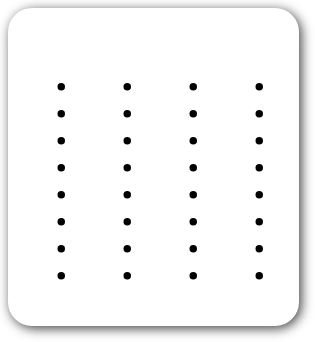<table style=" border-radius:1em; box-shadow: 0.1em 0.1em 0.5em rgba(0,0,0,0.75); background-color: white; border: 1px solid white; padding: 5px;">
<tr style="vertical-align:top;">
<td><br><ul><li></li><li></li><li></li><li></li><li></li><li></li><li></li><li></li></ul></td>
<td valign="top"><br><ul><li></li><li></li><li></li><li></li><li></li><li></li><li></li><li></li></ul></td>
<td valign="top"><br><ul><li></li><li></li><li></li><li></li><li></li><li></li><li></li><li></li></ul></td>
<td valign="top"><br><ul><li></li><li></li><li></li><li></li><li></li><li></li><li></li><li></li></ul></td>
<td></td>
</tr>
</table>
